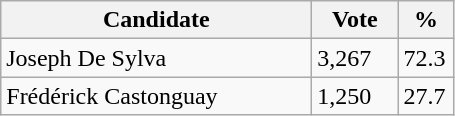<table class="wikitable">
<tr>
<th bgcolor="#DDDDFF" width="200px">Candidate</th>
<th bgcolor="#DDDDFF" width="50px">Vote</th>
<th bgcolor="#DDDDFF" width="30px">%</th>
</tr>
<tr>
<td>Joseph De Sylva</td>
<td>3,267</td>
<td>72.3</td>
</tr>
<tr>
<td>Frédérick Castonguay</td>
<td>1,250</td>
<td>27.7</td>
</tr>
</table>
